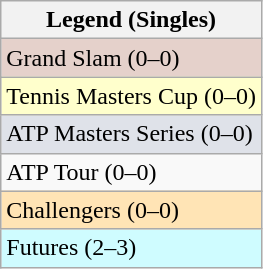<table class="wikitable">
<tr>
<th>Legend (Singles)</th>
</tr>
<tr bgcolor="#e5d1cb">
<td>Grand Slam (0–0)</td>
</tr>
<tr bgcolor="ffffcc">
<td>Tennis Masters Cup (0–0)</td>
</tr>
<tr bgcolor="#dfe2e9">
<td>ATP Masters Series (0–0)</td>
</tr>
<tr>
<td>ATP Tour (0–0)</td>
</tr>
<tr bgcolor="moccasin">
<td>Challengers (0–0)</td>
</tr>
<tr bgcolor="CFFCFF">
<td>Futures (2–3)</td>
</tr>
</table>
